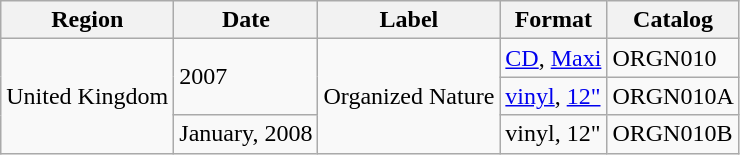<table class="wikitable">
<tr>
<th>Region</th>
<th>Date</th>
<th>Label</th>
<th>Format</th>
<th>Catalog</th>
</tr>
<tr>
<td rowspan="3">United Kingdom</td>
<td rowspan="2">2007</td>
<td rowspan="3">Organized Nature</td>
<td><a href='#'>CD</a>, <a href='#'>Maxi</a></td>
<td>ORGN010</td>
</tr>
<tr>
<td><a href='#'>vinyl</a>, <a href='#'>12"</a></td>
<td>ORGN010A</td>
</tr>
<tr>
<td>January, 2008</td>
<td>vinyl, 12"</td>
<td>ORGN010B</td>
</tr>
</table>
